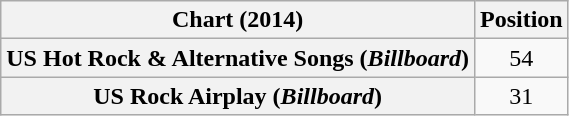<table class="wikitable sortable plainrowheaders" style="text-align:center">
<tr>
<th scope="col">Chart (2014)</th>
<th scope="col">Position</th>
</tr>
<tr>
<th scope="row">US Hot Rock & Alternative Songs (<em>Billboard</em>)</th>
<td>54</td>
</tr>
<tr>
<th scope="row">US Rock Airplay (<em>Billboard</em>)</th>
<td>31</td>
</tr>
</table>
